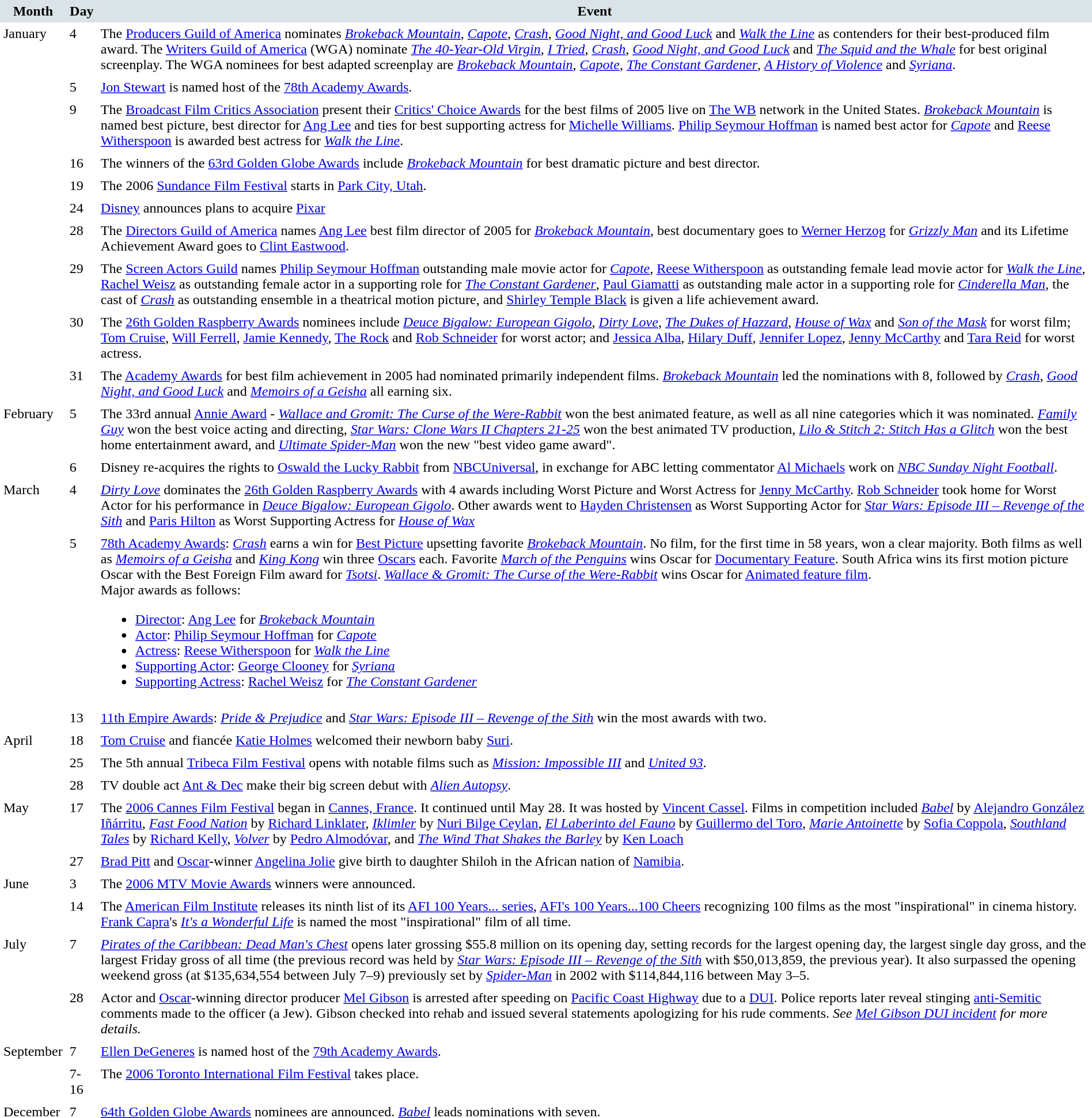<table cellspacing="0" cellpadding="4" border="0">
<tr style="background:#dae3e7; text-align:center;">
<td><strong>Month</strong></td>
<td><strong>Day</strong></td>
<td><strong>Event</strong></td>
</tr>
<tr valign="top">
<td rowspan="10">January</td>
<td>4</td>
<td>The <a href='#'>Producers Guild of America</a> nominates <em><a href='#'>Brokeback Mountain</a></em>, <em><a href='#'>Capote</a></em>, <em><a href='#'>Crash</a></em>, <em><a href='#'>Good Night, and Good Luck</a></em> and <em><a href='#'>Walk the Line</a></em> as contenders for their best-produced film award. The <a href='#'>Writers Guild of America</a> (WGA) nominate <em><a href='#'>The 40-Year-Old Virgin</a></em>, <em><a href='#'>I Tried</a></em>, <em><a href='#'>Crash</a></em>, <em><a href='#'>Good Night, and Good Luck</a></em> and <em><a href='#'>The Squid and the Whale</a></em> for best original screenplay. The WGA nominees for best adapted screenplay are <em><a href='#'>Brokeback Mountain</a></em>, <em><a href='#'>Capote</a></em>, <em><a href='#'>The Constant Gardener</a></em>, <em><a href='#'>A History of Violence</a></em> and <em><a href='#'>Syriana</a></em>.</td>
</tr>
<tr valign="top">
<td>5</td>
<td><a href='#'>Jon Stewart</a> is named host of the <a href='#'>78th Academy Awards</a>.</td>
</tr>
<tr valign="top">
<td>9</td>
<td>The <a href='#'>Broadcast Film Critics Association</a> present their <a href='#'>Critics' Choice Awards</a> for the best films of 2005 live on <a href='#'>The WB</a> network in the United States. <em><a href='#'>Brokeback Mountain</a></em> is named best picture, best director for <a href='#'>Ang Lee</a> and ties for best supporting actress for <a href='#'>Michelle Williams</a>. <a href='#'>Philip Seymour Hoffman</a> is named best actor for <em><a href='#'>Capote</a></em> and <a href='#'>Reese Witherspoon</a> is awarded best actress for <em><a href='#'>Walk the Line</a></em>.</td>
</tr>
<tr valign="top">
<td>16</td>
<td>The winners of the <a href='#'>63rd Golden Globe Awards</a> include <em><a href='#'>Brokeback Mountain</a></em> for best dramatic picture and best director.</td>
</tr>
<tr valign="top">
<td>19</td>
<td>The 2006 <a href='#'>Sundance Film Festival</a> starts in <a href='#'>Park City, Utah</a>.</td>
</tr>
<tr valign="top">
<td>24</td>
<td><a href='#'>Disney</a> announces plans to acquire <a href='#'>Pixar</a></td>
</tr>
<tr valign="top">
<td>28</td>
<td>The <a href='#'>Directors Guild of America</a> names <a href='#'>Ang Lee</a> best film director of 2005 for <em><a href='#'>Brokeback Mountain</a></em>, best documentary goes to <a href='#'>Werner Herzog</a> for <em><a href='#'>Grizzly Man</a></em> and its Lifetime Achievement Award goes to <a href='#'>Clint Eastwood</a>.</td>
</tr>
<tr valign="top">
<td>29</td>
<td>The <a href='#'>Screen Actors Guild</a> names <a href='#'>Philip Seymour Hoffman</a> outstanding male movie actor for <em><a href='#'>Capote</a></em>, <a href='#'>Reese Witherspoon</a> as outstanding female lead movie actor for <em><a href='#'>Walk the Line</a></em>, <a href='#'>Rachel Weisz</a> as outstanding female actor in a supporting role for <em><a href='#'>The Constant Gardener</a></em>, <a href='#'>Paul Giamatti</a> as outstanding male actor in a supporting role for <em><a href='#'>Cinderella Man</a></em>, the cast of <em><a href='#'>Crash</a></em> as outstanding ensemble in a theatrical motion picture, and <a href='#'>Shirley Temple Black</a> is given a life achievement award.</td>
</tr>
<tr valign="top">
<td>30</td>
<td>The <a href='#'>26th Golden Raspberry Awards</a> nominees include <em><a href='#'>Deuce Bigalow: European Gigolo</a></em>, <em><a href='#'>Dirty Love</a></em>, <em><a href='#'>The Dukes of Hazzard</a></em>, <em><a href='#'>House of Wax</a></em> and <em><a href='#'>Son of the Mask</a></em> for worst film; <a href='#'>Tom Cruise</a>, <a href='#'>Will Ferrell</a>, <a href='#'>Jamie Kennedy</a>, <a href='#'>The Rock</a> and <a href='#'>Rob Schneider</a> for worst actor; and <a href='#'>Jessica Alba</a>, <a href='#'>Hilary Duff</a>, <a href='#'>Jennifer Lopez</a>, <a href='#'>Jenny McCarthy</a> and <a href='#'>Tara Reid</a> for worst actress.</td>
</tr>
<tr valign="top">
<td>31</td>
<td>The <a href='#'>Academy Awards</a> for best film achievement in 2005 had nominated primarily independent films. <em><a href='#'>Brokeback Mountain</a></em> led the nominations with 8, followed by <em><a href='#'>Crash</a></em>, <em><a href='#'>Good Night, and Good Luck</a></em> and <em><a href='#'>Memoirs of a Geisha</a></em> all earning six.</td>
</tr>
<tr valign="top">
<td rowspan="2">February</td>
<td>5</td>
<td>The 33rd annual <a href='#'>Annie Award</a> - <em><a href='#'>Wallace and Gromit: The Curse of the Were-Rabbit</a></em> won the best animated feature, as well as all nine categories which it was nominated. <em><a href='#'>Family Guy</a></em> won the best voice acting and directing, <em><a href='#'>Star Wars: Clone Wars II Chapters 21-25</a></em> won the best animated TV production, <em><a href='#'>Lilo & Stitch 2: Stitch Has a Glitch</a></em> won the best home entertainment award, and <em><a href='#'>Ultimate Spider-Man</a></em> won the new "best video game award".</td>
</tr>
<tr valign="top">
<td>6</td>
<td>Disney re-acquires the rights to <a href='#'>Oswald the Lucky Rabbit</a> from <a href='#'>NBCUniversal</a>, in exchange for ABC letting commentator <a href='#'>Al Michaels</a> work on <em><a href='#'>NBC Sunday Night Football</a></em>.</td>
</tr>
<tr valign="top">
<td rowspan="3">March</td>
<td>4</td>
<td><em><a href='#'>Dirty Love</a></em> dominates the <a href='#'>26th Golden Raspberry Awards</a> with 4 awards including Worst Picture and Worst Actress for <a href='#'>Jenny McCarthy</a>. <a href='#'>Rob Schneider</a> took home for Worst Actor for his performance in <em><a href='#'>Deuce Bigalow: European Gigolo</a></em>. Other awards went to <a href='#'>Hayden Christensen</a> as Worst Supporting Actor for <em><a href='#'>Star Wars: Episode III – Revenge of the Sith</a></em> and <a href='#'>Paris Hilton</a> as Worst Supporting Actress for <em><a href='#'>House of Wax</a></em></td>
</tr>
<tr valign="top">
<td>5</td>
<td><a href='#'>78th Academy Awards</a>: <em><a href='#'>Crash</a></em> earns a win for <a href='#'>Best Picture</a> upsetting favorite <em><a href='#'>Brokeback Mountain</a></em>. No film, for the first time in 58 years, won a clear majority. Both films as well as <em><a href='#'>Memoirs of a Geisha</a></em> and <em><a href='#'>King Kong</a></em> win three <a href='#'>Oscars</a> each. Favorite <em><a href='#'>March of the Penguins</a></em> wins Oscar for <a href='#'>Documentary Feature</a>. South Africa wins its first motion picture Oscar with the Best Foreign Film award for <em><a href='#'>Tsotsi</a></em>. <em><a href='#'>Wallace & Gromit: The Curse of the Were-Rabbit</a></em> wins Oscar for <a href='#'>Animated feature film</a>.<br>Major awards as follows:<ul><li><a href='#'>Director</a>: <a href='#'>Ang Lee</a> for <em><a href='#'>Brokeback Mountain</a></em></li><li><a href='#'>Actor</a>: <a href='#'>Philip Seymour Hoffman</a> for <em><a href='#'>Capote</a></em></li><li><a href='#'>Actress</a>: <a href='#'>Reese Witherspoon</a> for <em><a href='#'>Walk the Line</a></em></li><li><a href='#'>Supporting Actor</a>: <a href='#'>George Clooney</a> for <em><a href='#'>Syriana</a></em></li><li><a href='#'>Supporting Actress</a>: <a href='#'>Rachel Weisz</a> for <em><a href='#'>The Constant Gardener</a></em></li></ul></td>
</tr>
<tr valign="top">
<td>13</td>
<td><a href='#'>11th Empire Awards</a>: <em><a href='#'>Pride & Prejudice</a></em> and <em><a href='#'>Star Wars: Episode III – Revenge of the Sith</a></em> win the most awards with two.</td>
</tr>
<tr valign="top">
<td rowspan="3">April</td>
<td>18</td>
<td><a href='#'>Tom Cruise</a> and fiancée <a href='#'>Katie Holmes</a> welcomed their newborn baby <a href='#'>Suri</a>.</td>
</tr>
<tr valign="top">
<td>25</td>
<td>The 5th annual <a href='#'>Tribeca Film Festival</a> opens with notable films such as <em><a href='#'>Mission: Impossible III</a></em> and <em><a href='#'>United 93</a></em>.</td>
</tr>
<tr valign="top">
<td>28</td>
<td>TV double act <a href='#'>Ant & Dec</a> make their big screen debut with <em><a href='#'>Alien Autopsy</a></em>.</td>
</tr>
<tr valign="top">
<td rowspan="2">May</td>
<td>17</td>
<td>The <a href='#'>2006 Cannes Film Festival</a> began in <a href='#'>Cannes, France</a>. It continued until May 28. It was hosted by <a href='#'>Vincent Cassel</a>. Films in competition included <em><a href='#'>Babel</a></em> by <a href='#'>Alejandro González Iñárritu</a>, <em><a href='#'>Fast Food Nation</a></em> by <a href='#'>Richard Linklater</a>, <em><a href='#'>Iklimler</a></em> by <a href='#'>Nuri Bilge Ceylan</a>, <em><a href='#'>El Laberinto del Fauno</a></em> by <a href='#'>Guillermo del Toro</a>, <em><a href='#'>Marie Antoinette</a></em> by <a href='#'>Sofia Coppola</a>, <em><a href='#'>Southland Tales</a></em> by <a href='#'>Richard Kelly</a>, <em><a href='#'>Volver</a></em> by <a href='#'>Pedro Almodóvar</a>, and <em><a href='#'>The Wind That Shakes the Barley</a></em> by <a href='#'>Ken Loach</a></td>
</tr>
<tr valign="top">
<td>27</td>
<td><a href='#'>Brad Pitt</a> and <a href='#'>Oscar</a>-winner <a href='#'>Angelina Jolie</a> give birth to daughter Shiloh in the African nation of <a href='#'>Namibia</a>.</td>
</tr>
<tr valign="top">
<td rowspan="2">June</td>
<td>3</td>
<td>The <a href='#'>2006 MTV Movie Awards</a> winners were announced.</td>
</tr>
<tr valign="top">
<td>14</td>
<td>The <a href='#'>American Film Institute</a> releases its ninth list of its <a href='#'>AFI 100 Years... series</a>, <a href='#'>AFI's 100 Years...100 Cheers</a> recognizing 100 films as the most "inspirational" in cinema history. <a href='#'>Frank Capra</a>'s<em> <a href='#'>It's a Wonderful Life</a></em> is named the most "inspirational" film of all time.</td>
</tr>
<tr valign="top">
<td rowspan="2">July</td>
<td>7</td>
<td><em><a href='#'>Pirates of the Caribbean: Dead Man's Chest</a></em> opens later grossing $55.8 million on its opening day, setting records for the largest opening day, the largest single day gross, and the largest Friday gross of all time (the previous record was held by <em><a href='#'>Star Wars: Episode III – Revenge of the Sith</a></em> with $50,013,859, the previous year). It also surpassed the opening weekend gross (at $135,634,554 between July 7–9) previously set by <em><a href='#'>Spider-Man</a></em> in 2002 with $114,844,116 between May 3–5.</td>
</tr>
<tr valign="top">
<td>28</td>
<td>Actor and <a href='#'>Oscar</a>-winning director producer <a href='#'>Mel Gibson</a> is arrested after speeding on <a href='#'>Pacific Coast Highway</a> due to a <a href='#'>DUI</a>. Police reports later reveal stinging <a href='#'>anti-Semitic</a> comments made to the officer (a Jew). Gibson checked into rehab and issued several statements apologizing for his rude comments. <em>See <a href='#'>Mel Gibson DUI incident</a> for more details.</em></td>
</tr>
<tr valign="top">
<td rowspan="2">September</td>
<td>7</td>
<td><a href='#'>Ellen DeGeneres</a> is named host of the <a href='#'>79th Academy Awards</a>.</td>
</tr>
<tr valign="top">
<td>7-16</td>
<td>The <a href='#'>2006 Toronto International Film Festival</a> takes place.</td>
</tr>
<tr valign="top">
<td>December</td>
<td>7</td>
<td><a href='#'>64th Golden Globe Awards</a> nominees are announced. <em><a href='#'>Babel</a></em> leads nominations with seven.</td>
</tr>
</table>
